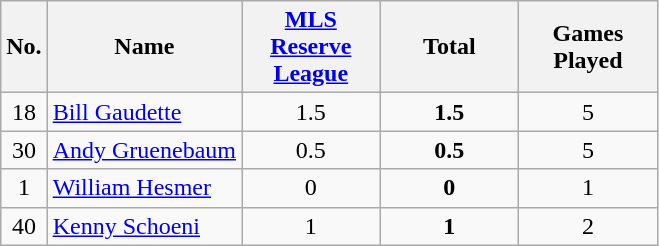<table class="wikitable sortable" style="text-align: center;">
<tr>
<th rowspan=1>No.</th>
<th rowspan=1>Name</th>
<th style="width:85px;"><a href='#'>MLS Reserve League</a></th>
<th style="width:85px;"><strong>Total</strong></th>
<th style="width:85px;"><strong>Games Played</strong></th>
</tr>
<tr>
<td>18</td>
<td align=left> <a href='#'>Bill Gaudette</a></td>
<td>1.5</td>
<td><strong>1.5</strong></td>
<td>5</td>
</tr>
<tr>
<td>30</td>
<td align=left> <a href='#'>Andy Gruenebaum</a></td>
<td>0.5</td>
<td><strong>0.5</strong></td>
<td>5</td>
</tr>
<tr>
<td>1</td>
<td align=left> <a href='#'>William Hesmer</a></td>
<td>0</td>
<td><strong>0</strong></td>
<td>1</td>
</tr>
<tr>
<td>40</td>
<td align=left> <a href='#'>Kenny Schoeni</a></td>
<td>1</td>
<td><strong>1</strong></td>
<td>2</td>
</tr>
</table>
